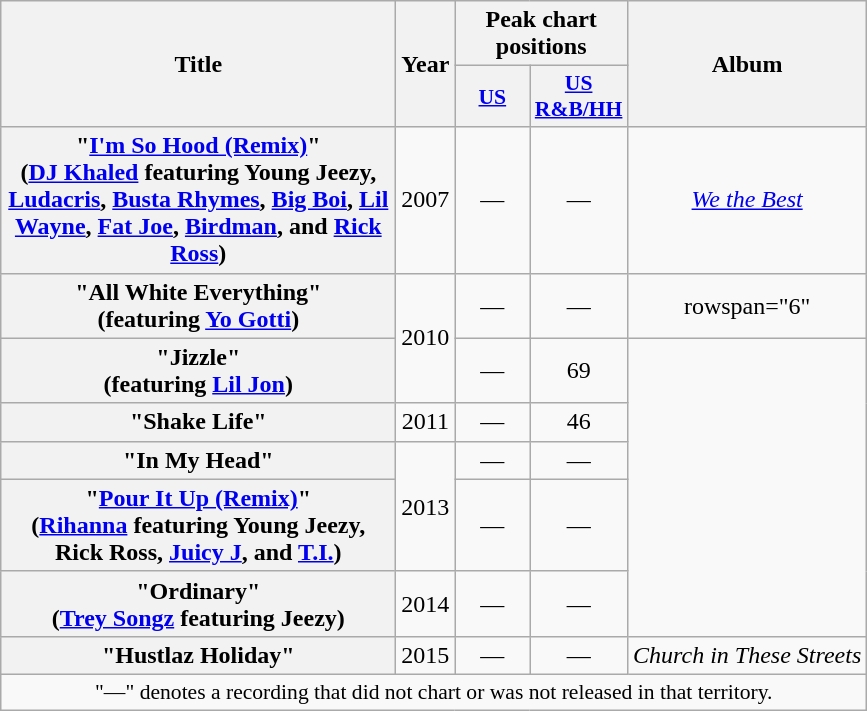<table class="wikitable plainrowheaders" style="text-align:center;">
<tr>
<th scope="col" rowspan="2" style="width:16em;">Title</th>
<th scope="col" rowspan="2">Year</th>
<th scope="col" colspan="2">Peak chart positions</th>
<th scope="col" rowspan="2">Album</th>
</tr>
<tr>
<th style="width:3em; font-size:90%"><a href='#'>US</a></th>
<th style="width:3em; font-size:90%"><a href='#'>US<br>R&B/HH</a><br></th>
</tr>
<tr>
<th scope="row">"<a href='#'>I'm So Hood (Remix)</a>"<br><span>(<a href='#'>DJ Khaled</a> featuring Young Jeezy, <a href='#'>Ludacris</a>, <a href='#'>Busta Rhymes</a>, <a href='#'>Big Boi</a>, <a href='#'>Lil Wayne</a>, <a href='#'>Fat Joe</a>, <a href='#'>Birdman</a>, and <a href='#'>Rick Ross</a>)</span></th>
<td>2007</td>
<td>—</td>
<td>—</td>
<td><em><a href='#'>We the Best</a></em></td>
</tr>
<tr>
<th scope="row">"All White Everything"<br><span>(featuring <a href='#'>Yo Gotti</a>)</span></th>
<td rowspan="2">2010</td>
<td>—</td>
<td>—</td>
<td>rowspan="6" </td>
</tr>
<tr>
<th scope="row">"Jizzle"<br><span>(featuring <a href='#'>Lil Jon</a>)</span></th>
<td>—</td>
<td>69</td>
</tr>
<tr>
<th scope="row">"Shake Life"</th>
<td>2011</td>
<td>—</td>
<td>46</td>
</tr>
<tr>
<th scope="row">"In My Head"</th>
<td rowspan="2">2013</td>
<td>—</td>
<td>—</td>
</tr>
<tr>
<th scope="row">"<a href='#'>Pour It Up (Remix)</a>"<br><span>(<a href='#'>Rihanna</a> featuring Young Jeezy, Rick Ross, <a href='#'>Juicy J</a>, and <a href='#'>T.I.</a>)</span></th>
<td>—</td>
<td>—</td>
</tr>
<tr>
<th scope="row">"Ordinary"<br><span>(<a href='#'>Trey Songz</a> featuring Jeezy)</span></th>
<td>2014</td>
<td>—</td>
<td>—</td>
</tr>
<tr>
<th scope="row">"Hustlaz Holiday"</th>
<td>2015</td>
<td>—</td>
<td>—</td>
<td><em>Church in These Streets</em></td>
</tr>
<tr>
<td colspan="8" style="font-size:90%">"—" denotes a recording that did not chart or was not released in that territory.</td>
</tr>
</table>
